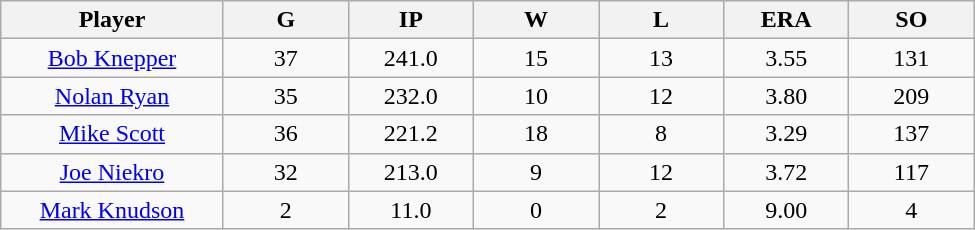<table class="wikitable sortable">
<tr>
<th bgcolor="#DDDDFF" width="16%">Player</th>
<th bgcolor="#DDDDFF" width="9%">G</th>
<th bgcolor="#DDDDFF" width="9%">IP</th>
<th bgcolor="#DDDDFF" width="9%">W</th>
<th bgcolor="#DDDDFF" width="9%">L</th>
<th bgcolor="#DDDDFF" width="9%">ERA</th>
<th bgcolor="#DDDDFF" width="9%">SO</th>
</tr>
<tr align="center">
<td><a href='#'>Bob Knepper</a></td>
<td>37</td>
<td>241.0</td>
<td>15</td>
<td>13</td>
<td>3.55</td>
<td>131</td>
</tr>
<tr align="center">
<td><a href='#'>Nolan Ryan</a></td>
<td>35</td>
<td>232.0</td>
<td>10</td>
<td>12</td>
<td>3.80</td>
<td>209</td>
</tr>
<tr align="center">
<td><a href='#'>Mike Scott</a></td>
<td>36</td>
<td>221.2</td>
<td>18</td>
<td>8</td>
<td>3.29</td>
<td>137</td>
</tr>
<tr align="center">
<td><a href='#'>Joe Niekro</a></td>
<td>32</td>
<td>213.0</td>
<td>9</td>
<td>12</td>
<td>3.72</td>
<td>117</td>
</tr>
<tr align="center">
<td><a href='#'>Mark Knudson</a></td>
<td>2</td>
<td>11.0</td>
<td>0</td>
<td>2</td>
<td>9.00</td>
<td>4</td>
</tr>
</table>
